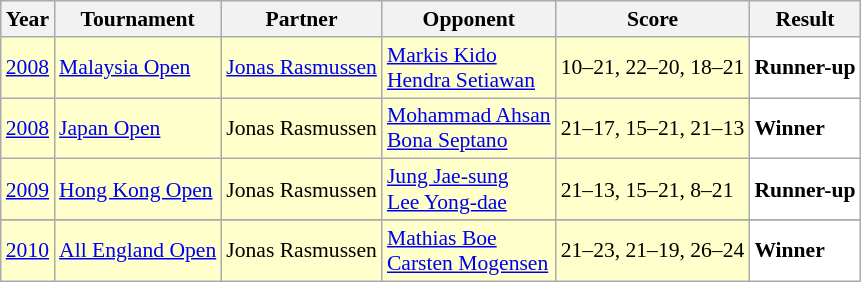<table class="sortable wikitable" style="font-size: 90%;">
<tr>
<th>Year</th>
<th>Tournament</th>
<th>Partner</th>
<th>Opponent</th>
<th>Score</th>
<th>Result</th>
</tr>
<tr style="background:#FFFFCC">
<td align="center"><a href='#'>2008</a></td>
<td align="left"><a href='#'>Malaysia Open</a></td>
<td align="left"> <a href='#'>Jonas Rasmussen</a></td>
<td align="left"> <a href='#'>Markis Kido</a><br> <a href='#'>Hendra Setiawan</a></td>
<td align="left">10–21, 22–20, 18–21</td>
<td style="text-align:left; background:white"> <strong>Runner-up</strong></td>
</tr>
<tr style="background:#FFFFCC">
<td align="center"><a href='#'>2008</a></td>
<td align="left"><a href='#'>Japan Open</a></td>
<td align="left"> Jonas Rasmussen</td>
<td align="left"> <a href='#'>Mohammad Ahsan</a><br> <a href='#'>Bona Septano</a></td>
<td align="left">21–17, 15–21, 21–13</td>
<td style="text-align:left; background:white"> <strong>Winner</strong></td>
</tr>
<tr style="background:#FFFFCC">
<td align="center"><a href='#'>2009</a></td>
<td align="left"><a href='#'>Hong Kong Open</a></td>
<td align="left"> Jonas Rasmussen</td>
<td align="left"> <a href='#'>Jung Jae-sung</a><br> <a href='#'>Lee Yong-dae</a></td>
<td align="left">21–13, 15–21, 8–21</td>
<td style="text-align:left; background:white"> <strong>Runner-up</strong></td>
</tr>
<tr>
</tr>
<tr style="background:#FFFFCC">
<td align="center"><a href='#'>2010</a></td>
<td align="left"><a href='#'>All England Open</a></td>
<td align="left"> Jonas Rasmussen</td>
<td align="left"> <a href='#'>Mathias Boe</a><br> <a href='#'>Carsten Mogensen</a></td>
<td align="left">21–23, 21–19, 26–24</td>
<td style="text-align:left; background:white"> <strong>Winner</strong></td>
</tr>
</table>
